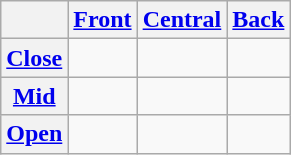<table class=wikitable style=text-align:center>
<tr>
<th></th>
<th><a href='#'>Front</a></th>
<th><a href='#'>Central</a></th>
<th><a href='#'>Back</a></th>
</tr>
<tr>
<th><a href='#'>Close</a></th>
<td>  </td>
<td>  </td>
<td>  </td>
</tr>
<tr>
<th><a href='#'>Mid</a></th>
<td>  </td>
<td></td>
<td>  </td>
</tr>
<tr>
<th><a href='#'>Open</a></th>
<td></td>
<td>  </td>
<td></td>
</tr>
</table>
